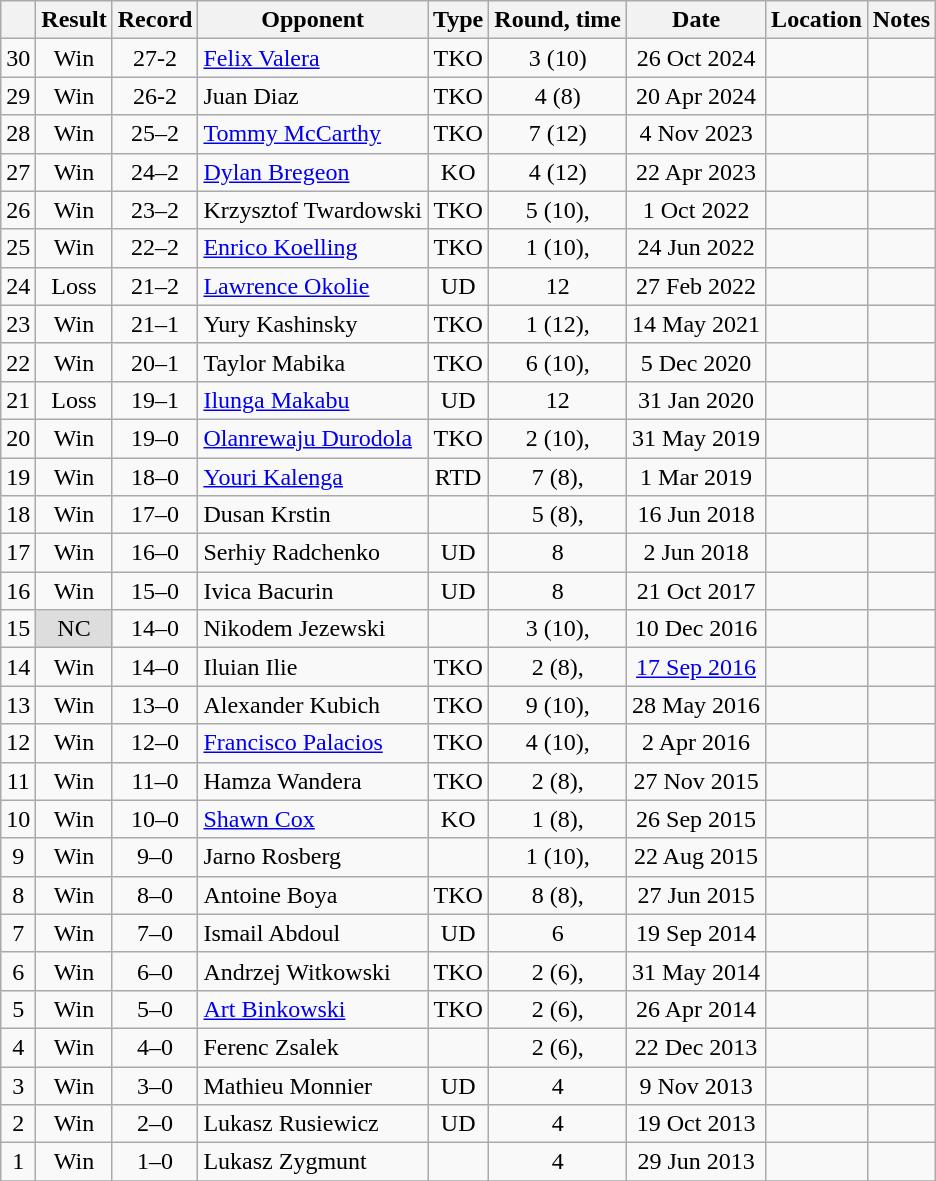<table class="wikitable" style="text-align:center">
<tr>
<th></th>
<th>Result</th>
<th>Record</th>
<th>Opponent</th>
<th>Type</th>
<th>Round, time</th>
<th>Date</th>
<th>Location</th>
<th>Notes</th>
</tr>
<tr>
<td>30</td>
<td>Win</td>
<td>27-2 </td>
<td align=left><a href='#'>Felix Valera</a></td>
<td>TKO</td>
<td>3 (10) </td>
<td>26 Oct 2024</td>
<td align=left></td>
<td></td>
</tr>
<tr>
<td>29</td>
<td>Win</td>
<td>26-2 </td>
<td align=left>Juan Diaz</td>
<td>TKO</td>
<td>4 (8) </td>
<td>20 Apr 2024</td>
<td align=left></td>
<td></td>
</tr>
<tr>
<td>28</td>
<td>Win</td>
<td>25–2 </td>
<td align=left><a href='#'>Tommy McCarthy</a></td>
<td>TKO</td>
<td>7 (12) </td>
<td>4 Nov 2023</td>
<td align=left></td>
<td align=left></td>
</tr>
<tr>
<td>27</td>
<td>Win</td>
<td>24–2 </td>
<td align=left><a href='#'>Dylan Bregeon</a></td>
<td>KO</td>
<td>4 (12) </td>
<td>22 Apr 2023</td>
<td align=left></td>
<td align=left></td>
</tr>
<tr>
<td>26</td>
<td>Win</td>
<td>23–2 </td>
<td align=left>Krzysztof Twardowski</td>
<td>TKO</td>
<td>5 (10), </td>
<td>1 Oct 2022</td>
<td align=left></td>
<td align=left></td>
</tr>
<tr>
<td>25</td>
<td>Win</td>
<td>22–2 </td>
<td align=left><a href='#'>Enrico Koelling</a></td>
<td>TKO</td>
<td>1 (10), </td>
<td>24 Jun 2022</td>
<td align=left></td>
<td></td>
</tr>
<tr>
<td>24</td>
<td>Loss</td>
<td>21–2 </td>
<td align=left><a href='#'>Lawrence Okolie</a></td>
<td>UD</td>
<td>12</td>
<td>27 Feb 2022</td>
<td align=left></td>
<td align=left></td>
</tr>
<tr>
<td>23</td>
<td>Win</td>
<td>21–1 </td>
<td align=left>Yury Kashinsky</td>
<td>TKO</td>
<td>1 (12), </td>
<td>14 May 2021</td>
<td align=left></td>
<td></td>
</tr>
<tr>
<td>22</td>
<td>Win</td>
<td>20–1 </td>
<td align=left>Taylor Mabika</td>
<td>TKO</td>
<td>6 (10), </td>
<td>5 Dec 2020</td>
<td align=left></td>
<td></td>
</tr>
<tr>
<td>21</td>
<td>Loss</td>
<td>19–1 </td>
<td align=left><a href='#'>Ilunga Makabu</a></td>
<td>UD</td>
<td>12</td>
<td>31 Jan 2020</td>
<td align=left></td>
<td align=left></td>
</tr>
<tr>
<td>20</td>
<td>Win</td>
<td>19–0 </td>
<td align=left><a href='#'>Olanrewaju Durodola</a></td>
<td>TKO</td>
<td>2 (10), </td>
<td>31 May 2019</td>
<td align=left></td>
<td align=left></td>
</tr>
<tr>
<td>19</td>
<td>Win</td>
<td>18–0 </td>
<td align=left><a href='#'>Youri Kalenga</a></td>
<td>RTD</td>
<td>7 (8), </td>
<td>1 Mar 2019</td>
<td align=left></td>
<td></td>
</tr>
<tr>
<td>18</td>
<td>Win</td>
<td>17–0 </td>
<td align=left>Dusan Krstin</td>
<td></td>
<td>5 (8), </td>
<td>16 Jun 2018</td>
<td align=left></td>
<td></td>
</tr>
<tr>
<td>17</td>
<td>Win</td>
<td>16–0 </td>
<td align=left>Serhiy Radchenko</td>
<td>UD</td>
<td>8</td>
<td>2 Jun 2018</td>
<td align=left></td>
<td></td>
</tr>
<tr>
<td>16</td>
<td>Win</td>
<td>15–0 </td>
<td align=left>Ivica Bacurin</td>
<td>UD</td>
<td>8</td>
<td>21 Oct 2017</td>
<td align=left></td>
<td></td>
</tr>
<tr>
<td>15</td>
<td style="background:#DDD">NC</td>
<td>14–0 </td>
<td align=left>Nikodem Jezewski</td>
<td></td>
<td>3 (10), </td>
<td>10 Dec 2016</td>
<td align=left></td>
<td align=left></td>
</tr>
<tr>
<td>14</td>
<td>Win</td>
<td>14–0</td>
<td align=left>Iluian Ilie</td>
<td>TKO</td>
<td>2 (8), </td>
<td><a href='#'>17 Sep 2016</a></td>
<td align=left></td>
<td></td>
</tr>
<tr>
<td>13</td>
<td>Win</td>
<td>13–0</td>
<td align=left>Alexander Kubich</td>
<td>TKO</td>
<td>9 (10), </td>
<td>28 May 2016</td>
<td align=left></td>
<td></td>
</tr>
<tr>
<td>12</td>
<td>Win</td>
<td>12–0</td>
<td align=left><a href='#'>Francisco Palacios</a></td>
<td>TKO</td>
<td>4 (10), </td>
<td>2 Apr 2016</td>
<td align=left></td>
<td></td>
</tr>
<tr>
<td>11</td>
<td>Win</td>
<td>11–0</td>
<td align=left>Hamza Wandera</td>
<td>TKO</td>
<td>2 (8), </td>
<td>27 Nov 2015</td>
<td align=left></td>
<td></td>
</tr>
<tr>
<td>10</td>
<td>Win</td>
<td>10–0</td>
<td align=left><a href='#'>Shawn Cox</a></td>
<td>KO</td>
<td>1 (8), </td>
<td>26 Sep 2015</td>
<td align=left></td>
<td></td>
</tr>
<tr>
<td>9</td>
<td>Win</td>
<td>9–0</td>
<td align=left>Jarno Rosberg</td>
<td></td>
<td>1 (10), </td>
<td>22 Aug 2015</td>
<td align=left></td>
<td align=left></td>
</tr>
<tr>
<td>8</td>
<td>Win</td>
<td>8–0</td>
<td align=left>Antoine Boya</td>
<td>TKO</td>
<td>8 (8), </td>
<td>27 Jun 2015</td>
<td align=left></td>
<td></td>
</tr>
<tr>
<td>7</td>
<td>Win</td>
<td>7–0</td>
<td align=left>Ismail Abdoul</td>
<td>UD</td>
<td>6</td>
<td>19 Sep 2014</td>
<td align=left></td>
<td></td>
</tr>
<tr>
<td>6</td>
<td>Win</td>
<td>6–0</td>
<td align=left>Andrzej Witkowski</td>
<td>TKO</td>
<td>2 (6), </td>
<td>31 May 2014</td>
<td align=left></td>
<td></td>
</tr>
<tr>
<td>5</td>
<td>Win</td>
<td>5–0</td>
<td align=left><a href='#'>Art Binkowski</a></td>
<td>TKO</td>
<td>2 (6), </td>
<td>26 Apr 2014</td>
<td align=left></td>
<td></td>
</tr>
<tr>
<td>4</td>
<td>Win</td>
<td>4–0</td>
<td align=left>Ferenc Zsalek</td>
<td></td>
<td>2 (6), </td>
<td>22 Dec 2013</td>
<td align=left></td>
<td></td>
</tr>
<tr>
<td>3</td>
<td>Win</td>
<td>3–0</td>
<td align=left>Mathieu Monnier</td>
<td>UD</td>
<td>4</td>
<td>9 Nov 2013</td>
<td align=left></td>
<td></td>
</tr>
<tr>
<td>2</td>
<td>Win</td>
<td>2–0</td>
<td align=left>Lukasz Rusiewicz</td>
<td>UD</td>
<td>4</td>
<td>19 Oct 2013</td>
<td align=left></td>
<td></td>
</tr>
<tr>
<td>1</td>
<td>Win</td>
<td>1–0</td>
<td align=left>Lukasz Zygmunt</td>
<td></td>
<td>4</td>
<td>29 Jun 2013</td>
<td align=left></td>
<td></td>
</tr>
<tr>
</tr>
</table>
